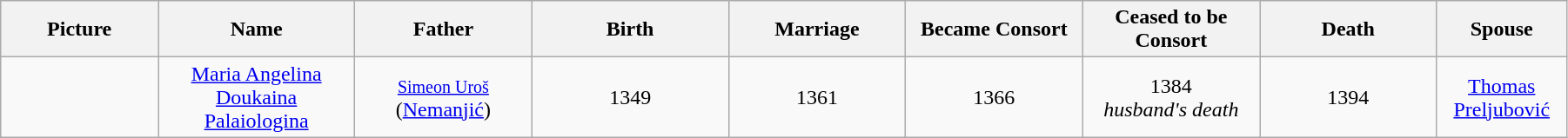<table style="width:95%;" class="wikitable">
<tr>
<th style="width:8%;">Picture</th>
<th style="width:10%;">Name</th>
<th style="width:9%;">Father</th>
<th style="width:10%;">Birth</th>
<th style="width:9%;">Marriage</th>
<th style="width:9%;">Became Consort</th>
<th style="width:9%;">Ceased to be Consort</th>
<th style="width:9%;">Death</th>
<th style="width:6%;">Spouse</th>
</tr>
<tr>
<td style="text-align:center;"></td>
<td style="text-align:center;"><a href='#'>Maria Angelina Doukaina Palaiologina</a></td>
<td style="text-align:center;"><small><a href='#'>Simeon Uroš</a></small><br>(<a href='#'>Nemanjić</a>)</td>
<td style="text-align:center;">1349</td>
<td style="text-align:center;">1361</td>
<td style="text-align:center;">1366</td>
<td style="text-align:center;">1384<br><em>husband's death</em></td>
<td style="text-align:center;">1394</td>
<td style="text-align:center;"><a href='#'>Thomas Preljubović</a></td>
</tr>
</table>
